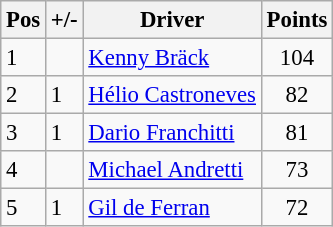<table class="wikitable" style="font-size: 95%;">
<tr>
<th>Pos</th>
<th>+/-</th>
<th>Driver</th>
<th>Points</th>
</tr>
<tr>
<td>1</td>
<td align="left"></td>
<td> <a href='#'>Kenny Bräck</a></td>
<td align="center">104</td>
</tr>
<tr>
<td>2</td>
<td align="left"> 1</td>
<td> <a href='#'>Hélio Castroneves</a></td>
<td align="center">82</td>
</tr>
<tr>
<td>3</td>
<td align="left"> 1</td>
<td> <a href='#'>Dario Franchitti</a></td>
<td align="center">81</td>
</tr>
<tr>
<td>4</td>
<td align="left"></td>
<td> <a href='#'>Michael Andretti</a></td>
<td align="center">73</td>
</tr>
<tr>
<td>5</td>
<td align="left"> 1</td>
<td> <a href='#'>Gil de Ferran</a></td>
<td align="center">72</td>
</tr>
</table>
